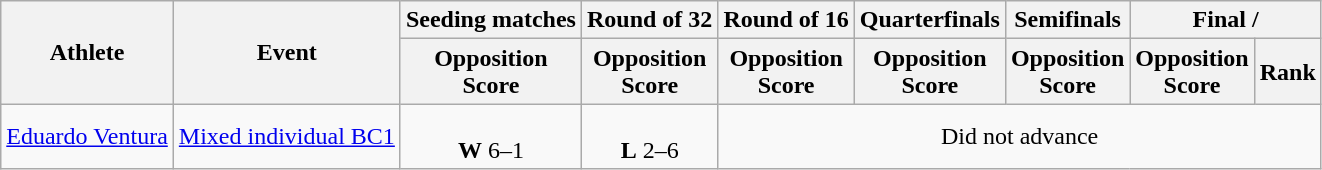<table class=wikitable>
<tr>
<th rowspan="2">Athlete</th>
<th rowspan="2">Event</th>
<th>Seeding matches</th>
<th>Round of 32</th>
<th>Round of 16</th>
<th>Quarterfinals</th>
<th>Semifinals</th>
<th colspan="2">Final / </th>
</tr>
<tr>
<th>Opposition<br>Score</th>
<th>Opposition<br>Score</th>
<th>Opposition<br>Score</th>
<th>Opposition<br>Score</th>
<th>Opposition<br>Score</th>
<th>Opposition<br>Score</th>
<th>Rank</th>
</tr>
<tr>
<td><a href='#'>Eduardo Ventura</a></td>
<td rowspan="3"><a href='#'>Mixed individual BC1</a></td>
<td align="center"><br><strong>W</strong> 6–1</td>
<td align="center"><br><strong>L</strong> 2–6</td>
<td align="center" colspan=5>Did not advance</td>
</tr>
</table>
